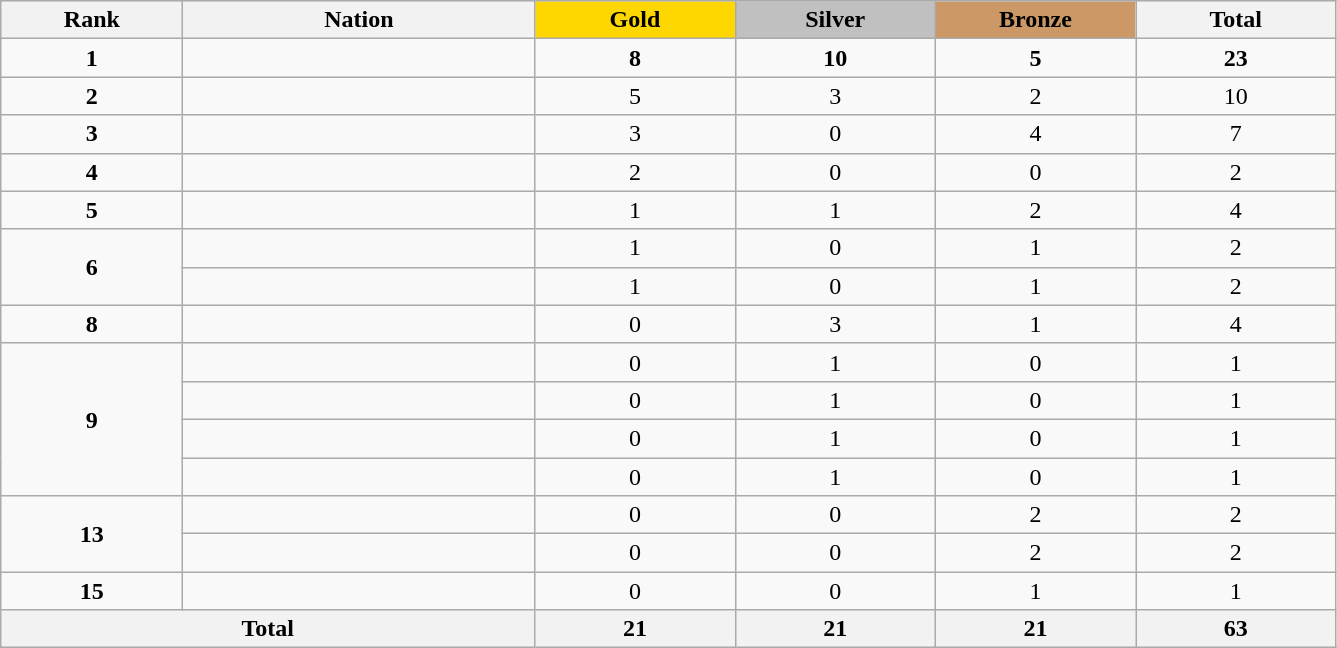<table class="wikitable collapsible autocollapse plainrowheaders" width=70.5% style="text-align:center;">
<tr style="background-color:#EDEDED;">
<th width=100px class="hintergrundfarbe5">Rank</th>
<th width=200px class="hintergrundfarbe6">Nation</th>
<th style="background:    gold; width:15%">Gold</th>
<th style="background:  silver; width:15%">Silver</th>
<th style="background: #CC9966; width:15%">Bronze</th>
<th class="hintergrundfarbe6" style="width:15%">Total</th>
</tr>
<tr>
<td><strong>1</strong></td>
<td align=left></td>
<td><strong>8</strong></td>
<td><strong>10</strong></td>
<td><strong>5</strong></td>
<td><strong>23</strong></td>
</tr>
<tr>
<td><strong>2</strong></td>
<td align=left></td>
<td>5</td>
<td>3</td>
<td>2</td>
<td>10</td>
</tr>
<tr>
<td><strong>3</strong></td>
<td align=left></td>
<td>3</td>
<td>0</td>
<td>4</td>
<td>7</td>
</tr>
<tr>
<td><strong>4</strong></td>
<td align=left></td>
<td>2</td>
<td>0</td>
<td>0</td>
<td>2</td>
</tr>
<tr>
<td><strong>5</strong></td>
<td align=left></td>
<td>1</td>
<td>1</td>
<td>2</td>
<td>4</td>
</tr>
<tr>
<td rowspan=2><strong>6</strong></td>
<td align=left></td>
<td>1</td>
<td>0</td>
<td>1</td>
<td>2</td>
</tr>
<tr>
<td align=left></td>
<td>1</td>
<td>0</td>
<td>1</td>
<td>2</td>
</tr>
<tr>
<td><strong>8</strong></td>
<td align=left><em></em></td>
<td>0</td>
<td>3</td>
<td>1</td>
<td>4</td>
</tr>
<tr>
<td rowspan=4><strong>9</strong></td>
<td align=left><em></em></td>
<td>0</td>
<td>1</td>
<td>0</td>
<td>1</td>
</tr>
<tr>
<td align=left></td>
<td>0</td>
<td>1</td>
<td>0</td>
<td>1</td>
</tr>
<tr>
<td align=left></td>
<td>0</td>
<td>1</td>
<td>0</td>
<td>1</td>
</tr>
<tr>
<td align=left></td>
<td>0</td>
<td>1</td>
<td>0</td>
<td>1</td>
</tr>
<tr>
<td rowspan=2><strong>13</strong></td>
<td align=left></td>
<td>0</td>
<td>0</td>
<td>2</td>
<td>2</td>
</tr>
<tr>
<td align=left></td>
<td>0</td>
<td>0</td>
<td>2</td>
<td>2</td>
</tr>
<tr>
<td><strong>15</strong></td>
<td align=left><em></em></td>
<td>0</td>
<td>0</td>
<td>1</td>
<td>1</td>
</tr>
<tr>
<th colspan=2>Total</th>
<th>21</th>
<th>21</th>
<th>21</th>
<th>63</th>
</tr>
</table>
